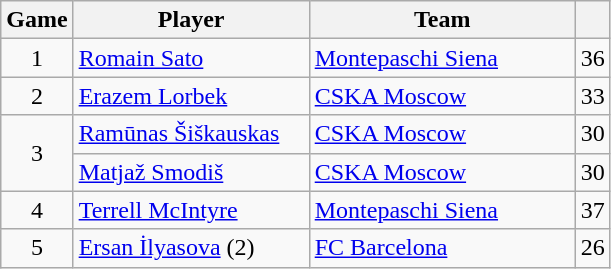<table class="wikitable sortable" style="text-align: center;">
<tr>
<th style="text-align:center;">Game</th>
<th style="text-align:center; width:150px;">Player</th>
<th style="text-align:center; width:170px;">Team</th>
<th style="text-align:center;"></th>
</tr>
<tr>
<td>1</td>
<td align="left"> <a href='#'>Romain Sato</a></td>
<td align="left"> <a href='#'>Montepaschi Siena</a></td>
<td>36</td>
</tr>
<tr>
<td>2</td>
<td align="left"> <a href='#'>Erazem Lorbek</a></td>
<td align="left"> <a href='#'>CSKA Moscow</a></td>
<td>33</td>
</tr>
<tr>
<td rowspan=2>3</td>
<td align="left"> <a href='#'>Ramūnas Šiškauskas</a></td>
<td align="left"> <a href='#'>CSKA Moscow</a></td>
<td>30</td>
</tr>
<tr>
<td align="left"> <a href='#'>Matjaž Smodiš</a></td>
<td align="left"> <a href='#'>CSKA Moscow</a></td>
<td>30</td>
</tr>
<tr>
<td>4</td>
<td align="left"> <a href='#'>Terrell McIntyre</a></td>
<td align="left"> <a href='#'>Montepaschi Siena</a></td>
<td>37</td>
</tr>
<tr>
<td>5</td>
<td align="left"> <a href='#'>Ersan İlyasova</a> (2)</td>
<td align="left"> <a href='#'>FC Barcelona</a></td>
<td>26</td>
</tr>
</table>
